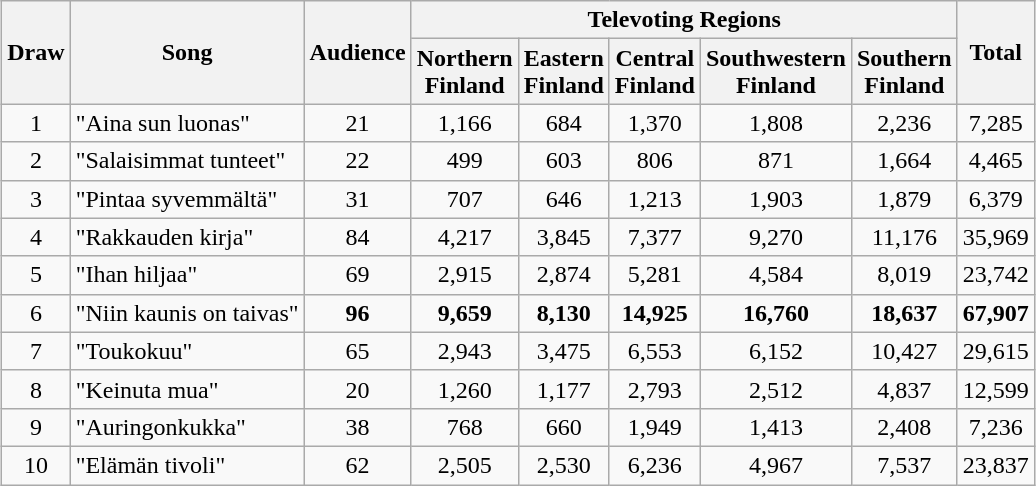<table class="wikitable collapsible" style="margin: 1em auto 1em auto; text-align:center;">
<tr>
<th rowspan="2">Draw</th>
<th rowspan="2">Song</th>
<th rowspan="2">Audience</th>
<th colspan="5">Televoting Regions</th>
<th rowspan="2">Total</th>
</tr>
<tr>
<th>Northern<br>Finland</th>
<th>Eastern<br>Finland</th>
<th>Central<br>Finland</th>
<th>Southwestern<br>Finland</th>
<th>Southern<br>Finland</th>
</tr>
<tr>
<td>1</td>
<td align="left">"Aina sun luonas"</td>
<td>21</td>
<td>1,166</td>
<td>684</td>
<td>1,370</td>
<td>1,808</td>
<td>2,236</td>
<td>7,285</td>
</tr>
<tr>
<td>2</td>
<td align="left">"Salaisimmat tunteet"</td>
<td>22</td>
<td>499</td>
<td>603</td>
<td>806</td>
<td>871</td>
<td>1,664</td>
<td>4,465</td>
</tr>
<tr>
<td>3</td>
<td align="left">"Pintaa syvemmältä"</td>
<td>31</td>
<td>707</td>
<td>646</td>
<td>1,213</td>
<td>1,903</td>
<td>1,879</td>
<td>6,379</td>
</tr>
<tr>
<td>4</td>
<td align="left">"Rakkauden kirja"</td>
<td>84</td>
<td>4,217</td>
<td>3,845</td>
<td>7,377</td>
<td>9,270</td>
<td>11,176</td>
<td>35,969</td>
</tr>
<tr>
<td>5</td>
<td align="left">"Ihan hiljaa"</td>
<td>69</td>
<td>2,915</td>
<td>2,874</td>
<td>5,281</td>
<td>4,584</td>
<td>8,019</td>
<td>23,742</td>
</tr>
<tr>
<td>6</td>
<td align="left">"Niin kaunis on taivas"</td>
<td><strong>96</strong></td>
<td><strong>9,659</strong></td>
<td><strong>8,130</strong></td>
<td><strong>14,925</strong></td>
<td><strong>16,760</strong></td>
<td><strong>18,637</strong></td>
<td><strong>67,907</strong></td>
</tr>
<tr>
<td>7</td>
<td align="left">"Toukokuu"</td>
<td>65</td>
<td>2,943</td>
<td>3,475</td>
<td>6,553</td>
<td>6,152</td>
<td>10,427</td>
<td>29,615</td>
</tr>
<tr>
<td>8</td>
<td align="left">"Keinuta mua"</td>
<td>20</td>
<td>1,260</td>
<td>1,177</td>
<td>2,793</td>
<td>2,512</td>
<td>4,837</td>
<td>12,599</td>
</tr>
<tr>
<td>9</td>
<td align="left">"Auringonkukka"</td>
<td>38</td>
<td>768</td>
<td>660</td>
<td>1,949</td>
<td>1,413</td>
<td>2,408</td>
<td>7,236</td>
</tr>
<tr>
<td>10</td>
<td align="left">"Elämän tivoli"</td>
<td>62</td>
<td>2,505</td>
<td>2,530</td>
<td>6,236</td>
<td>4,967</td>
<td>7,537</td>
<td>23,837</td>
</tr>
</table>
